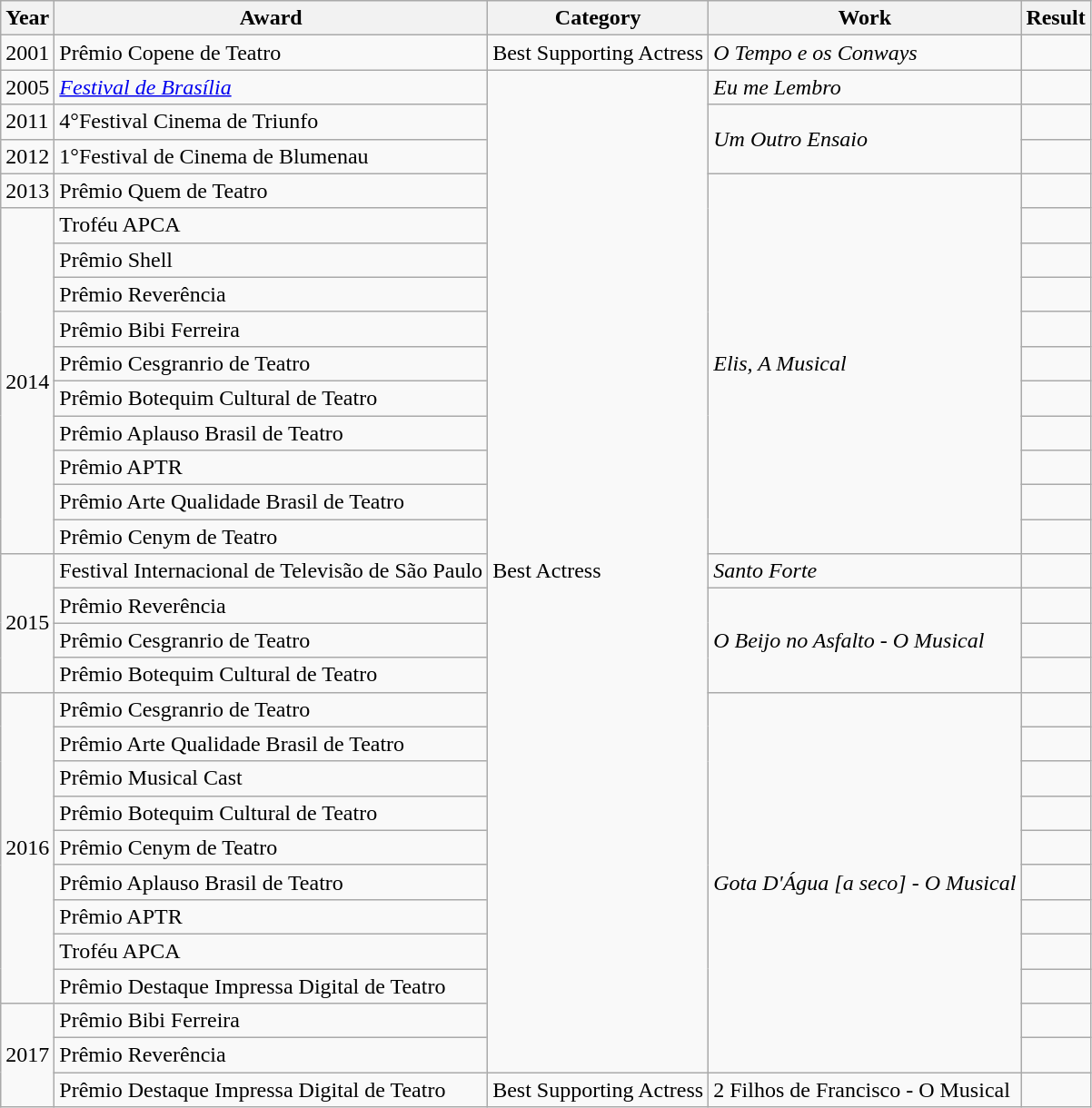<table class="wikitable">
<tr>
<th>Year</th>
<th>Award</th>
<th>Category</th>
<th>Work</th>
<th>Result</th>
</tr>
<tr>
<td>2001</td>
<td>Prêmio Copene de Teatro</td>
<td>Best Supporting Actress</td>
<td><em>O Tempo e os Conways</em></td>
<td></td>
</tr>
<tr>
<td>2005</td>
<td><em><a href='#'>Festival de Brasília</a></em></td>
<td rowspan="29">Best Actress</td>
<td><em>Eu me Lembro</em></td>
<td></td>
</tr>
<tr>
<td>2011</td>
<td>4°Festival Cinema de Triunfo</td>
<td rowspan="2"><em>Um Outro Ensaio</em></td>
<td></td>
</tr>
<tr>
<td>2012</td>
<td>1°Festival de Cinema de Blumenau</td>
<td></td>
</tr>
<tr>
<td>2013</td>
<td>Prêmio Quem de Teatro</td>
<td rowspan="11"><em>Elis, A Musical</em></td>
<td></td>
</tr>
<tr>
<td rowspan="10">2014</td>
<td>Troféu APCA</td>
<td></td>
</tr>
<tr>
<td>Prêmio Shell</td>
<td></td>
</tr>
<tr>
<td>Prêmio Reverência</td>
<td></td>
</tr>
<tr>
<td>Prêmio Bibi Ferreira</td>
<td></td>
</tr>
<tr>
<td>Prêmio Cesgranrio de Teatro</td>
<td></td>
</tr>
<tr>
<td>Prêmio Botequim Cultural de Teatro</td>
<td></td>
</tr>
<tr>
<td>Prêmio Aplauso Brasil de Teatro</td>
<td></td>
</tr>
<tr>
<td>Prêmio APTR</td>
<td></td>
</tr>
<tr>
<td>Prêmio Arte Qualidade Brasil de Teatro</td>
<td></td>
</tr>
<tr>
<td>Prêmio  Cenym de Teatro</td>
<td></td>
</tr>
<tr>
<td rowspan="4">2015</td>
<td>Festival Internacional de Televisão de São Paulo</td>
<td><em>Santo Forte</em></td>
<td></td>
</tr>
<tr>
<td>Prêmio Reverência</td>
<td rowspan="3"><em>O Beijo no Asfalto - O Musical</em></td>
<td></td>
</tr>
<tr>
<td>Prêmio Cesgranrio de Teatro</td>
<td></td>
</tr>
<tr>
<td>Prêmio Botequim Cultural de Teatro</td>
<td></td>
</tr>
<tr>
<td rowspan="9">2016</td>
<td>Prêmio Cesgranrio de Teatro</td>
<td rowspan="11"><em>Gota D'Água [a seco] - O Musical</em></td>
<td></td>
</tr>
<tr>
<td Prêmio Qualidade Brasil>Prêmio Arte Qualidade Brasil de Teatro</td>
<td></td>
</tr>
<tr>
<td>Prêmio Musical Cast</td>
<td></td>
</tr>
<tr>
<td>Prêmio Botequim Cultural de Teatro</td>
<td></td>
</tr>
<tr>
<td>Prêmio  Cenym de Teatro</td>
<td></td>
</tr>
<tr>
<td>Prêmio Aplauso Brasil de Teatro</td>
<td></td>
</tr>
<tr>
<td>Prêmio APTR</td>
<td></td>
</tr>
<tr>
<td>Troféu APCA</td>
<td></td>
</tr>
<tr>
<td>Prêmio Destaque Impressa Digital de Teatro</td>
<td></td>
</tr>
<tr>
<td rowspan="3">2017</td>
<td>Prêmio Bibi Ferreira</td>
<td></td>
</tr>
<tr>
<td>Prêmio Reverência</td>
<td></td>
</tr>
<tr>
<td>Prêmio Destaque Impressa Digital de Teatro</td>
<td>Best Supporting Actress</td>
<td>2 Filhos de Francisco - O Musical</td>
<td></td>
</tr>
</table>
